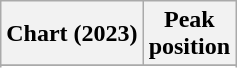<table class="wikitable sortable plainrowheaders" style="text-align:center;">
<tr>
<th scope="col">Chart (2023)</th>
<th scope="col">Peak<br>position</th>
</tr>
<tr>
</tr>
<tr>
</tr>
<tr>
</tr>
<tr>
</tr>
</table>
